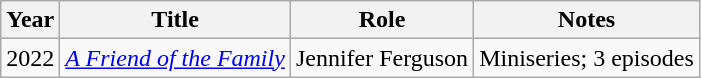<table class="wikitable sortable">
<tr>
<th>Year</th>
<th>Title</th>
<th>Role</th>
<th class="unsortable">Notes</th>
</tr>
<tr>
<td>2022</td>
<td><em><a href='#'>A Friend of the Family</a></em></td>
<td>Jennifer Ferguson</td>
<td>Miniseries; 3 episodes</td>
</tr>
</table>
